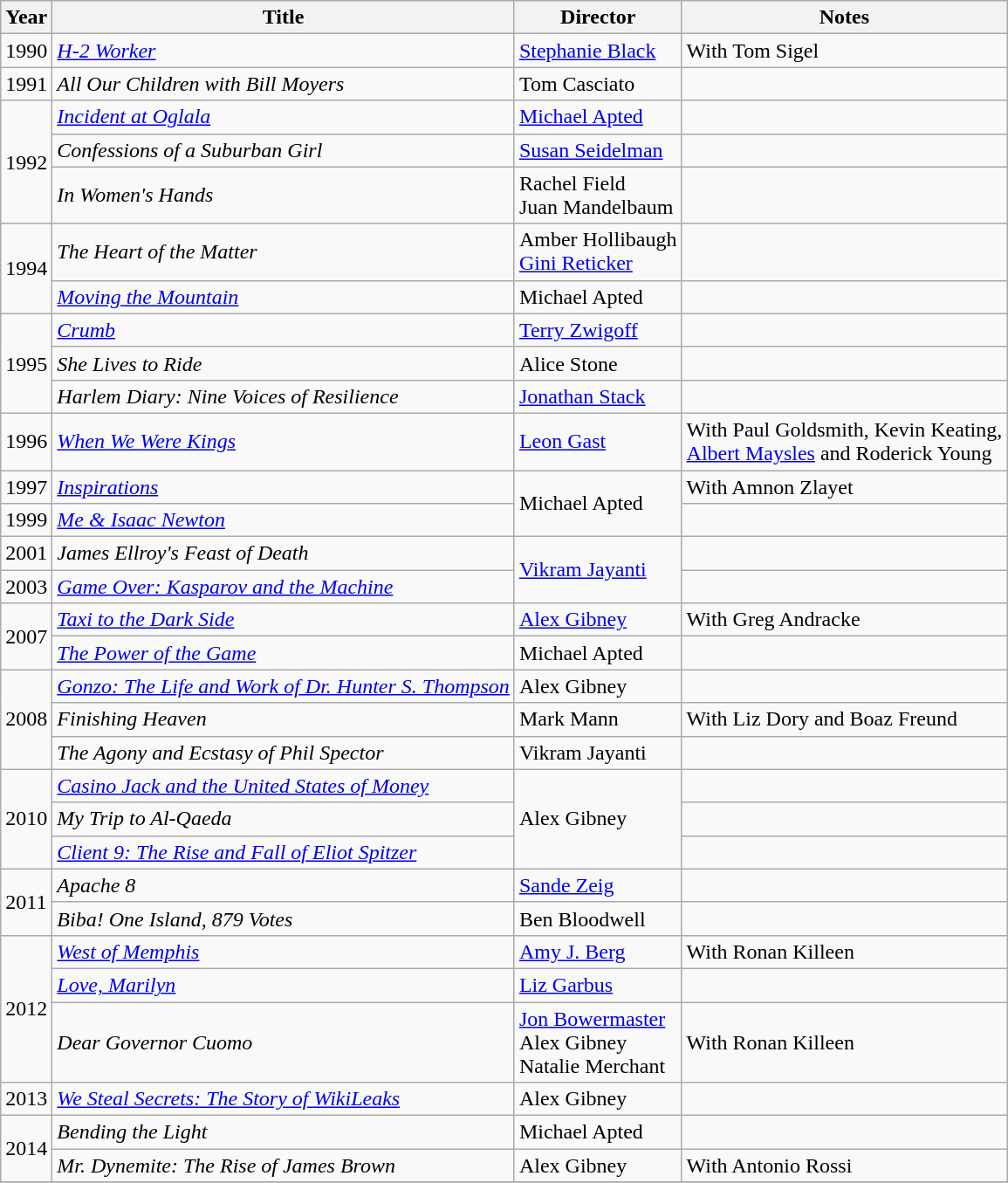<table class="wikitable">
<tr>
<th>Year</th>
<th>Title</th>
<th>Director</th>
<th>Notes</th>
</tr>
<tr>
<td>1990</td>
<td><em><a href='#'>H-2 Worker</a></em></td>
<td><a href='#'>Stephanie Black</a></td>
<td>With Tom Sigel</td>
</tr>
<tr>
<td>1991</td>
<td><em>All Our Children with Bill Moyers</em></td>
<td>Tom Casciato</td>
<td></td>
</tr>
<tr>
<td rowspan=3>1992</td>
<td><em><a href='#'>Incident at Oglala</a></em></td>
<td><a href='#'>Michael Apted</a></td>
<td></td>
</tr>
<tr>
<td><em>Confessions of a Suburban Girl</em></td>
<td><a href='#'>Susan Seidelman</a></td>
<td></td>
</tr>
<tr>
<td><em>In Women's Hands</em></td>
<td>Rachel Field<br>Juan Mandelbaum</td>
<td></td>
</tr>
<tr>
<td rowspan=2>1994</td>
<td><em>The Heart of the Matter</em></td>
<td>Amber Hollibaugh<br><a href='#'>Gini Reticker</a></td>
<td></td>
</tr>
<tr>
<td><em><a href='#'>Moving the Mountain</a></em></td>
<td>Michael Apted</td>
<td></td>
</tr>
<tr>
<td rowspan=3>1995</td>
<td><em><a href='#'>Crumb</a></em></td>
<td><a href='#'>Terry Zwigoff</a></td>
<td></td>
</tr>
<tr>
<td><em>She Lives to Ride</em></td>
<td>Alice Stone</td>
<td></td>
</tr>
<tr>
<td><em>Harlem Diary: Nine Voices of Resilience</em></td>
<td><a href='#'>Jonathan Stack</a></td>
<td></td>
</tr>
<tr>
<td>1996</td>
<td><em><a href='#'>When We Were Kings</a></em></td>
<td><a href='#'>Leon Gast</a></td>
<td>With Paul Goldsmith, Kevin Keating,<br><a href='#'>Albert Maysles</a> and Roderick Young</td>
</tr>
<tr>
<td>1997</td>
<td><em><a href='#'>Inspirations</a></em></td>
<td rowspan=2>Michael Apted</td>
<td>With Amnon Zlayet</td>
</tr>
<tr>
<td>1999</td>
<td><em><a href='#'>Me & Isaac Newton</a></em></td>
<td></td>
</tr>
<tr>
<td>2001</td>
<td><em>James Ellroy's Feast of Death</em></td>
<td rowspan=2><a href='#'>Vikram Jayanti</a></td>
<td></td>
</tr>
<tr>
<td>2003</td>
<td><em><a href='#'>Game Over: Kasparov and the Machine</a></em></td>
<td></td>
</tr>
<tr>
<td rowspan=2>2007</td>
<td><em><a href='#'>Taxi to the Dark Side</a></em></td>
<td><a href='#'>Alex Gibney</a></td>
<td>With Greg Andracke</td>
</tr>
<tr>
<td><em><a href='#'>The Power of the Game</a></em></td>
<td>Michael Apted</td>
<td></td>
</tr>
<tr>
<td rowspan=3>2008</td>
<td><em><a href='#'>Gonzo: The Life and Work of Dr. Hunter S. Thompson</a></em></td>
<td>Alex Gibney</td>
<td></td>
</tr>
<tr>
<td><em>Finishing Heaven</em></td>
<td>Mark Mann</td>
<td>With Liz Dory and Boaz Freund</td>
</tr>
<tr>
<td><em>The Agony and Ecstasy of Phil Spector</em></td>
<td>Vikram Jayanti</td>
<td></td>
</tr>
<tr>
<td rowspan=3>2010</td>
<td><em><a href='#'>Casino Jack and the United States of Money</a></em></td>
<td rowspan=3>Alex Gibney</td>
<td></td>
</tr>
<tr>
<td><em>My Trip to Al-Qaeda</em></td>
<td></td>
</tr>
<tr>
<td><em><a href='#'>Client 9: The Rise and Fall of Eliot Spitzer</a></em></td>
<td></td>
</tr>
<tr>
<td rowspan=2>2011</td>
<td><em>Apache 8</em></td>
<td><a href='#'>Sande Zeig</a></td>
<td></td>
</tr>
<tr>
<td><em>Biba! One Island, 879 Votes</em></td>
<td>Ben Bloodwell</td>
<td></td>
</tr>
<tr>
<td rowspan=3>2012</td>
<td><em><a href='#'>West of Memphis</a></em></td>
<td><a href='#'>Amy J. Berg</a></td>
<td>With Ronan Killeen</td>
</tr>
<tr>
<td><em><a href='#'>Love, Marilyn</a></em></td>
<td><a href='#'>Liz Garbus</a></td>
<td></td>
</tr>
<tr>
<td><em>Dear Governor Cuomo</em></td>
<td><a href='#'>Jon Bowermaster</a><br>Alex Gibney<br>Natalie Merchant</td>
<td>With Ronan Killeen</td>
</tr>
<tr>
<td>2013</td>
<td><em><a href='#'>We Steal Secrets: The Story of WikiLeaks</a></em></td>
<td>Alex Gibney</td>
<td></td>
</tr>
<tr>
<td rowspan=2>2014</td>
<td><em>Bending the Light</em></td>
<td>Michael Apted</td>
<td></td>
</tr>
<tr>
<td><em>Mr. Dynemite: The Rise of James Brown</em></td>
<td>Alex Gibney</td>
<td>With Antonio Rossi</td>
</tr>
<tr>
</tr>
</table>
